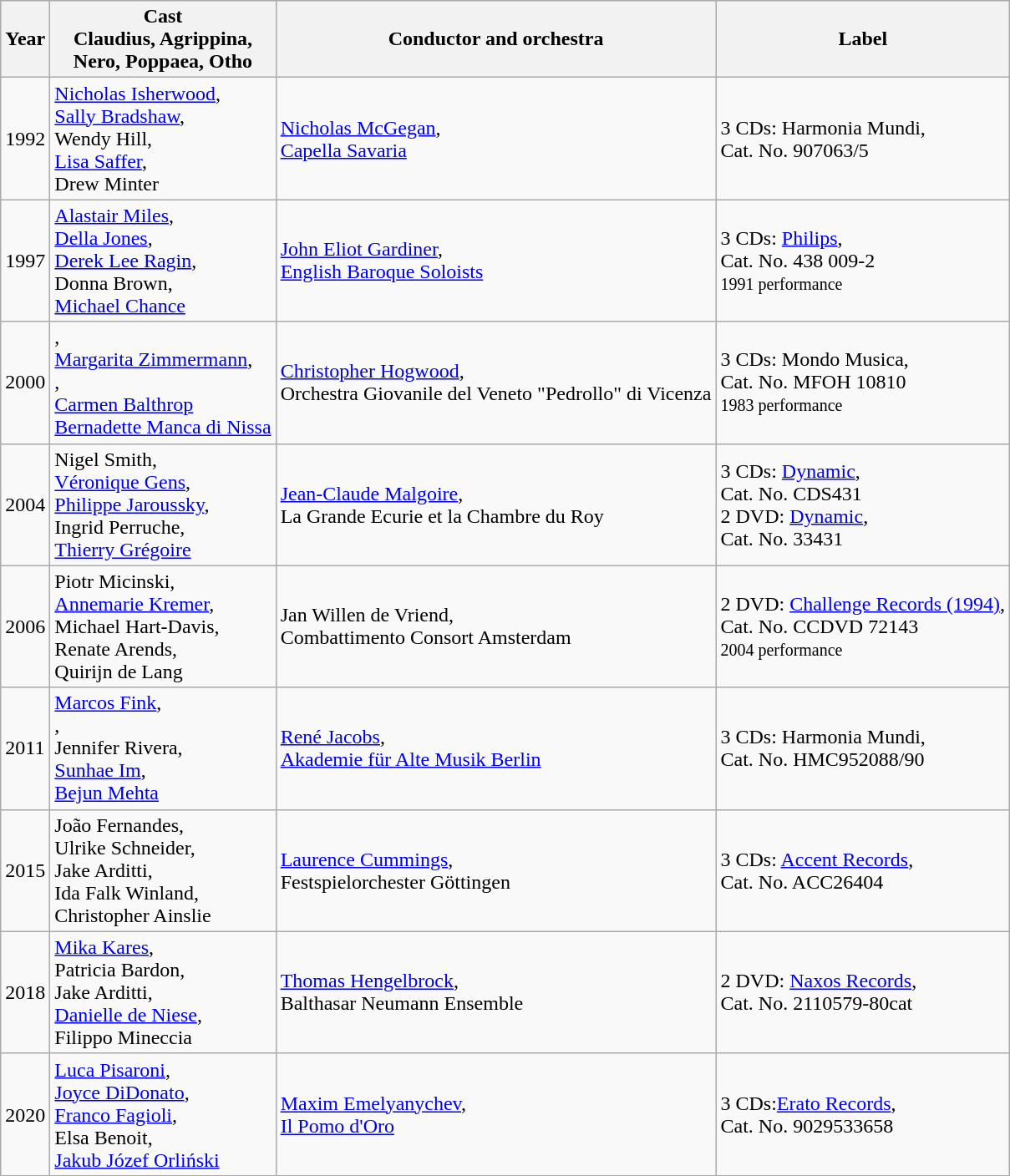<table class="wikitable">
<tr>
<th>Year</th>
<th>Cast<br>Claudius, Agrippina,<br>Nero, Poppaea, Otho</th>
<th>Conductor and orchestra</th>
<th>Label</th>
</tr>
<tr>
<td>1992</td>
<td><a href='#'>Nicholas Isherwood</a>,<br><a href='#'>Sally Bradshaw</a>,<br>Wendy Hill,<br><a href='#'>Lisa Saffer</a>,<br>Drew Minter</td>
<td><a href='#'>Nicholas McGegan</a>,<br><a href='#'>Capella Savaria</a></td>
<td>3 CDs: Harmonia Mundi,<br>Cat. No. 907063/5</td>
</tr>
<tr>
<td>1997</td>
<td><a href='#'>Alastair Miles</a>,<br><a href='#'>Della Jones</a>,<br><a href='#'>Derek Lee Ragin</a>,<br>Donna Brown,<br><a href='#'>Michael Chance</a></td>
<td><a href='#'>John Eliot Gardiner</a>,<br><a href='#'>English Baroque Soloists</a></td>
<td>3 CDs: <a href='#'>Philips</a>,<br>Cat. No. 438 009-2<br><small>1991 performance</small></td>
</tr>
<tr>
<td>2000</td>
<td>,<br><a href='#'>Margarita Zimmermann</a>,<br>,<br><a href='#'>Carmen Balthrop</a><br><a href='#'>Bernadette Manca di Nissa</a></td>
<td><a href='#'>Christopher Hogwood</a>,<br>Orchestra Giovanile del Veneto "Pedrollo" di Vicenza</td>
<td>3 CDs: Mondo Musica,<br>Cat. No. MFOH 10810<br><small>1983 performance</small></td>
</tr>
<tr>
<td>2004</td>
<td>Nigel Smith,<br><a href='#'>Véronique Gens</a>,<br><a href='#'>Philippe Jaroussky</a>,<br>Ingrid Perruche,<br><a href='#'>Thierry Grégoire</a></td>
<td><a href='#'>Jean-Claude Malgoire</a>,<br>La Grande Ecurie et la Chambre du Roy</td>
<td>3 CDs: <a href='#'>Dynamic</a>,<br>Cat. No. CDS431<br>2 DVD: <a href='#'>Dynamic</a>,<br>Cat. No. 33431</td>
</tr>
<tr>
<td>2006</td>
<td>Piotr Micinski,<br><a href='#'>Annemarie Kremer</a>,<br>Michael Hart-Davis,<br>Renate Arends,<br>Quirijn de Lang</td>
<td>Jan Willen de Vriend,<br>Combattimento Consort Amsterdam</td>
<td>2 DVD: <a href='#'>Challenge Records (1994)</a>,<br>Cat. No. CCDVD 72143<br><small>2004 performance</small></td>
</tr>
<tr>
<td>2011</td>
<td><a href='#'>Marcos Fink</a>,<br>,<br>Jennifer Rivera,<br><a href='#'>Sunhae Im</a>,<br><a href='#'>Bejun Mehta</a></td>
<td><a href='#'>René Jacobs</a>,<br><a href='#'>Akademie für Alte Musik Berlin</a></td>
<td>3 CDs: Harmonia Mundi,<br>Cat. No. HMC952088/90</td>
</tr>
<tr>
<td>2015</td>
<td>João Fernandes,<br>Ulrike Schneider,<br>Jake Arditti,<br>Ida Falk Winland,<br>Christopher Ainslie</td>
<td><a href='#'>Laurence Cummings</a>,<br>Festspielorchester Göttingen</td>
<td>3 CDs: <a href='#'>Accent Records</a>,<br> Cat. No. ACC26404</td>
</tr>
<tr>
<td>2018</td>
<td><a href='#'>Mika Kares</a>,<br>Patricia Bardon,<br>Jake Arditti,<br><a href='#'>Danielle de Niese</a>,<br>Filippo Mineccia</td>
<td><a href='#'>Thomas Hengelbrock</a>,<br>Balthasar Neumann Ensemble</td>
<td>2 DVD: <a href='#'>Naxos Records</a>,<br>Cat. No. 2110579-80cat</td>
</tr>
<tr>
<td>2020</td>
<td><a href='#'>Luca Pisaroni</a>,<br><a href='#'>Joyce DiDonato</a>,<br><a href='#'>Franco Fagioli</a>,<br>Elsa Benoit,<br><a href='#'>Jakub Józef Orliński</a></td>
<td><a href='#'>Maxim Emelyanychev</a>,<br><a href='#'>Il Pomo d'Oro</a></td>
<td>3 CDs:<a href='#'>Erato Records</a>,<br>Cat. No. 9029533658</td>
</tr>
</table>
